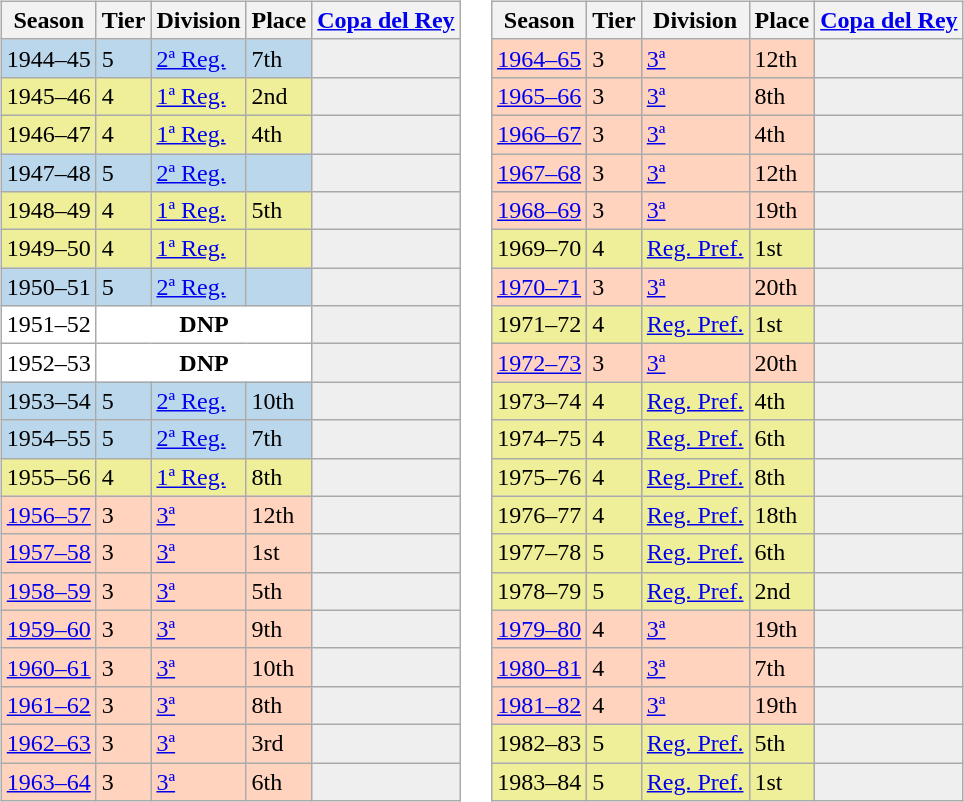<table>
<tr>
<td valign="top" width=0%><br><table class="wikitable">
<tr style="background:#f0f6fa;">
<th>Season</th>
<th>Tier</th>
<th>Division</th>
<th>Place</th>
<th><a href='#'>Copa del Rey</a></th>
</tr>
<tr>
<td style="background:#BBD7EC;">1944–45</td>
<td style="background:#BBD7EC;">5</td>
<td style="background:#BBD7EC;"><a href='#'>2ª Reg.</a></td>
<td style="background:#BBD7EC;">7th</td>
<th style="background:#efefef;"></th>
</tr>
<tr>
<td style="background:#EFEF99;">1945–46</td>
<td style="background:#EFEF99;">4</td>
<td style="background:#EFEF99;"><a href='#'>1ª Reg.</a></td>
<td style="background:#EFEF99;">2nd</td>
<th style="background:#efefef;"></th>
</tr>
<tr>
<td style="background:#EFEF99;">1946–47</td>
<td style="background:#EFEF99;">4</td>
<td style="background:#EFEF99;"><a href='#'>1ª Reg.</a></td>
<td style="background:#EFEF99;">4th</td>
<th style="background:#efefef;"></th>
</tr>
<tr>
<td style="background:#BBD7EC;">1947–48</td>
<td style="background:#BBD7EC;">5</td>
<td style="background:#BBD7EC;"><a href='#'>2ª Reg.</a></td>
<td style="background:#BBD7EC;"></td>
<th style="background:#efefef;"></th>
</tr>
<tr>
<td style="background:#EFEF99;">1948–49</td>
<td style="background:#EFEF99;">4</td>
<td style="background:#EFEF99;"><a href='#'>1ª Reg.</a></td>
<td style="background:#EFEF99;">5th</td>
<th style="background:#efefef;"></th>
</tr>
<tr>
<td style="background:#EFEF99;">1949–50</td>
<td style="background:#EFEF99;">4</td>
<td style="background:#EFEF99;"><a href='#'>1ª Reg.</a></td>
<td style="background:#EFEF99;"></td>
<th style="background:#efefef;"></th>
</tr>
<tr>
<td style="background:#BBD7EC;">1950–51</td>
<td style="background:#BBD7EC;">5</td>
<td style="background:#BBD7EC;"><a href='#'>2ª Reg.</a></td>
<td style="background:#BBD7EC;"></td>
<th style="background:#efefef;"></th>
</tr>
<tr>
<td style="background:#FFFFFF;">1951–52</td>
<th style="background:#FFFFFF;" colspan="3">DNP</th>
<th style="background:#efefef;"></th>
</tr>
<tr>
<td style="background:#FFFFFF;">1952–53</td>
<th style="background:#FFFFFF;" colspan="3">DNP</th>
<th style="background:#efefef;"></th>
</tr>
<tr>
<td style="background:#BBD7EC;">1953–54</td>
<td style="background:#BBD7EC;">5</td>
<td style="background:#BBD7EC;"><a href='#'>2ª Reg.</a></td>
<td style="background:#BBD7EC;">10th</td>
<th style="background:#efefef;"></th>
</tr>
<tr>
<td style="background:#BBD7EC;">1954–55</td>
<td style="background:#BBD7EC;">5</td>
<td style="background:#BBD7EC;"><a href='#'>2ª Reg.</a></td>
<td style="background:#BBD7EC;">7th</td>
<th style="background:#efefef;"></th>
</tr>
<tr>
<td style="background:#EFEF99;">1955–56</td>
<td style="background:#EFEF99;">4</td>
<td style="background:#EFEF99;"><a href='#'>1ª Reg.</a></td>
<td style="background:#EFEF99;">8th</td>
<th style="background:#efefef;"></th>
</tr>
<tr>
<td style="background:#FFD3BD;"><a href='#'>1956–57</a></td>
<td style="background:#FFD3BD;">3</td>
<td style="background:#FFD3BD;"><a href='#'>3ª</a></td>
<td style="background:#FFD3BD;">12th</td>
<th style="background:#efefef;"></th>
</tr>
<tr>
<td style="background:#FFD3BD;"><a href='#'>1957–58</a></td>
<td style="background:#FFD3BD;">3</td>
<td style="background:#FFD3BD;"><a href='#'>3ª</a></td>
<td style="background:#FFD3BD;">1st</td>
<th style="background:#efefef;"></th>
</tr>
<tr>
<td style="background:#FFD3BD;"><a href='#'>1958–59</a></td>
<td style="background:#FFD3BD;">3</td>
<td style="background:#FFD3BD;"><a href='#'>3ª</a></td>
<td style="background:#FFD3BD;">5th</td>
<th style="background:#efefef;"></th>
</tr>
<tr>
<td style="background:#FFD3BD;"><a href='#'>1959–60</a></td>
<td style="background:#FFD3BD;">3</td>
<td style="background:#FFD3BD;"><a href='#'>3ª</a></td>
<td style="background:#FFD3BD;">9th</td>
<th style="background:#efefef;"></th>
</tr>
<tr>
<td style="background:#FFD3BD;"><a href='#'>1960–61</a></td>
<td style="background:#FFD3BD;">3</td>
<td style="background:#FFD3BD;"><a href='#'>3ª</a></td>
<td style="background:#FFD3BD;">10th</td>
<th style="background:#efefef;"></th>
</tr>
<tr>
<td style="background:#FFD3BD;"><a href='#'>1961–62</a></td>
<td style="background:#FFD3BD;">3</td>
<td style="background:#FFD3BD;"><a href='#'>3ª</a></td>
<td style="background:#FFD3BD;">8th</td>
<th style="background:#efefef;"></th>
</tr>
<tr>
<td style="background:#FFD3BD;"><a href='#'>1962–63</a></td>
<td style="background:#FFD3BD;">3</td>
<td style="background:#FFD3BD;"><a href='#'>3ª</a></td>
<td style="background:#FFD3BD;">3rd</td>
<th style="background:#efefef;"></th>
</tr>
<tr>
<td style="background:#FFD3BD;"><a href='#'>1963–64</a></td>
<td style="background:#FFD3BD;">3</td>
<td style="background:#FFD3BD;"><a href='#'>3ª</a></td>
<td style="background:#FFD3BD;">6th</td>
<th style="background:#efefef;"></th>
</tr>
</table>
</td>
<td valign="top" width=0%><br><table class="wikitable">
<tr style="background:#f0f6fa;">
<th>Season</th>
<th>Tier</th>
<th>Division</th>
<th>Place</th>
<th><a href='#'>Copa del Rey</a></th>
</tr>
<tr>
<td style="background:#FFD3BD;"><a href='#'>1964–65</a></td>
<td style="background:#FFD3BD;">3</td>
<td style="background:#FFD3BD;"><a href='#'>3ª</a></td>
<td style="background:#FFD3BD;">12th</td>
<th style="background:#efefef;"></th>
</tr>
<tr>
<td style="background:#FFD3BD;"><a href='#'>1965–66</a></td>
<td style="background:#FFD3BD;">3</td>
<td style="background:#FFD3BD;"><a href='#'>3ª</a></td>
<td style="background:#FFD3BD;">8th</td>
<th style="background:#efefef;"></th>
</tr>
<tr>
<td style="background:#FFD3BD;"><a href='#'>1966–67</a></td>
<td style="background:#FFD3BD;">3</td>
<td style="background:#FFD3BD;"><a href='#'>3ª</a></td>
<td style="background:#FFD3BD;">4th</td>
<th style="background:#efefef;"></th>
</tr>
<tr>
<td style="background:#FFD3BD;"><a href='#'>1967–68</a></td>
<td style="background:#FFD3BD;">3</td>
<td style="background:#FFD3BD;"><a href='#'>3ª</a></td>
<td style="background:#FFD3BD;">12th</td>
<th style="background:#efefef;"></th>
</tr>
<tr>
<td style="background:#FFD3BD;"><a href='#'>1968–69</a></td>
<td style="background:#FFD3BD;">3</td>
<td style="background:#FFD3BD;"><a href='#'>3ª</a></td>
<td style="background:#FFD3BD;">19th</td>
<th style="background:#efefef;"></th>
</tr>
<tr>
<td style="background:#EFEF99;">1969–70</td>
<td style="background:#EFEF99;">4</td>
<td style="background:#EFEF99;"><a href='#'>Reg. Pref.</a></td>
<td style="background:#EFEF99;">1st</td>
<th style="background:#efefef;"></th>
</tr>
<tr>
<td style="background:#FFD3BD;"><a href='#'>1970–71</a></td>
<td style="background:#FFD3BD;">3</td>
<td style="background:#FFD3BD;"><a href='#'>3ª</a></td>
<td style="background:#FFD3BD;">20th</td>
<th style="background:#efefef;"></th>
</tr>
<tr>
<td style="background:#EFEF99;">1971–72</td>
<td style="background:#EFEF99;">4</td>
<td style="background:#EFEF99;"><a href='#'>Reg. Pref.</a></td>
<td style="background:#EFEF99;">1st</td>
<th style="background:#efefef;"></th>
</tr>
<tr>
<td style="background:#FFD3BD;"><a href='#'>1972–73</a></td>
<td style="background:#FFD3BD;">3</td>
<td style="background:#FFD3BD;"><a href='#'>3ª</a></td>
<td style="background:#FFD3BD;">20th</td>
<th style="background:#efefef;"></th>
</tr>
<tr>
<td style="background:#EFEF99;">1973–74</td>
<td style="background:#EFEF99;">4</td>
<td style="background:#EFEF99;"><a href='#'>Reg. Pref.</a></td>
<td style="background:#EFEF99;">4th</td>
<th style="background:#efefef;"></th>
</tr>
<tr>
<td style="background:#EFEF99;">1974–75</td>
<td style="background:#EFEF99;">4</td>
<td style="background:#EFEF99;"><a href='#'>Reg. Pref.</a></td>
<td style="background:#EFEF99;">6th</td>
<th style="background:#efefef;"></th>
</tr>
<tr>
<td style="background:#EFEF99;">1975–76</td>
<td style="background:#EFEF99;">4</td>
<td style="background:#EFEF99;"><a href='#'>Reg. Pref.</a></td>
<td style="background:#EFEF99;">8th</td>
<th style="background:#efefef;"></th>
</tr>
<tr>
<td style="background:#EFEF99;">1976–77</td>
<td style="background:#EFEF99;">4</td>
<td style="background:#EFEF99;"><a href='#'>Reg. Pref.</a></td>
<td style="background:#EFEF99;">18th</td>
<th style="background:#efefef;"></th>
</tr>
<tr>
<td style="background:#EFEF99;">1977–78</td>
<td style="background:#EFEF99;">5</td>
<td style="background:#EFEF99;"><a href='#'>Reg. Pref.</a></td>
<td style="background:#EFEF99;">6th</td>
<th style="background:#efefef;"></th>
</tr>
<tr>
<td style="background:#EFEF99;">1978–79</td>
<td style="background:#EFEF99;">5</td>
<td style="background:#EFEF99;"><a href='#'>Reg. Pref.</a></td>
<td style="background:#EFEF99;">2nd</td>
<th style="background:#efefef;"></th>
</tr>
<tr>
<td style="background:#FFD3BD;"><a href='#'>1979–80</a></td>
<td style="background:#FFD3BD;">4</td>
<td style="background:#FFD3BD;"><a href='#'>3ª</a></td>
<td style="background:#FFD3BD;">19th</td>
<th style="background:#efefef;"></th>
</tr>
<tr>
<td style="background:#FFD3BD;"><a href='#'>1980–81</a></td>
<td style="background:#FFD3BD;">4</td>
<td style="background:#FFD3BD;"><a href='#'>3ª</a></td>
<td style="background:#FFD3BD;">7th</td>
<th style="background:#efefef;"></th>
</tr>
<tr>
<td style="background:#FFD3BD;"><a href='#'>1981–82</a></td>
<td style="background:#FFD3BD;">4</td>
<td style="background:#FFD3BD;"><a href='#'>3ª</a></td>
<td style="background:#FFD3BD;">19th</td>
<th style="background:#efefef;"></th>
</tr>
<tr>
<td style="background:#EFEF99;">1982–83</td>
<td style="background:#EFEF99;">5</td>
<td style="background:#EFEF99;"><a href='#'>Reg. Pref.</a></td>
<td style="background:#EFEF99;">5th</td>
<th style="background:#efefef;"></th>
</tr>
<tr>
<td style="background:#EFEF99;">1983–84</td>
<td style="background:#EFEF99;">5</td>
<td style="background:#EFEF99;"><a href='#'>Reg. Pref.</a></td>
<td style="background:#EFEF99;">1st</td>
<th style="background:#efefef;"></th>
</tr>
</table>
</td>
</tr>
</table>
